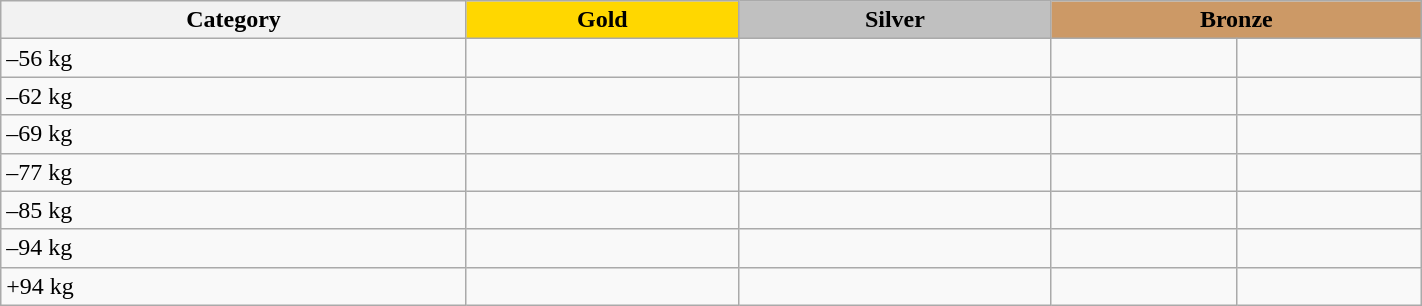<table class=wikitable width=75%>
<tr>
<th>Category</th>
<th style="background: gold">Gold</th>
<th style="background: silver">Silver</th>
<th style="background: #cc9966" colspan=2>Bronze</th>
</tr>
<tr>
<td>–56 kg</td>
<td></td>
<td></td>
<td></td>
<td></td>
</tr>
<tr>
<td>–62 kg</td>
<td></td>
<td></td>
<td></td>
<td></td>
</tr>
<tr>
<td>–69 kg</td>
<td></td>
<td></td>
<td></td>
<td></td>
</tr>
<tr>
<td>–77 kg</td>
<td></td>
<td></td>
<td></td>
<td></td>
</tr>
<tr>
<td>–85 kg</td>
<td></td>
<td></td>
<td></td>
<td></td>
</tr>
<tr>
<td>–94 kg</td>
<td></td>
<td></td>
<td></td>
<td></td>
</tr>
<tr>
<td>+94 kg</td>
<td></td>
<td></td>
<td></td>
<td></td>
</tr>
</table>
